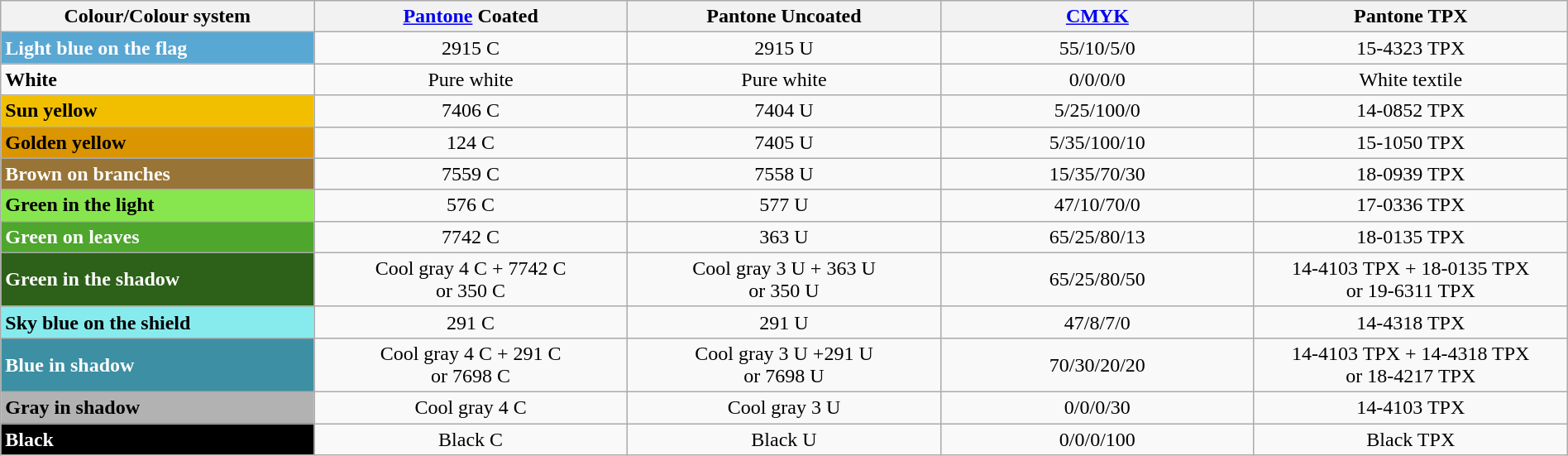<table class="wikitable" style="width:100%; white-space:nowrap; text-align:left;">
<tr>
<th style="width:20%">Colour/Colour system</th>
<th style="width:20%"><a href='#'>Pantone</a> Coated</th>
<th style="width:20%">Pantone Uncoated</th>
<th style="width:20%"><a href='#'>CMYK</a></th>
<th style="width:20%;">Pantone TPX</th>
</tr>
<tr style="text-align: center">
<td style="text-align:left;color:white;font-weight:bold;background:#59A7D3">Light blue on the flag</td>
<td>2915 C</td>
<td>2915 U</td>
<td>55/10/5/0</td>
<td>15-4323 TPX</td>
</tr>
<tr style="text-align: center">
<td style="text-align:left;font-weight:bold">White</td>
<td>Pure white</td>
<td>Pure white</td>
<td>0/0/0/0</td>
<td>White textile</td>
</tr>
<tr style="text-align: center">
<td style="text-align:left;font-weight:bold;background:#F2BF00">Sun yellow</td>
<td>7406 C</td>
<td>7404 U</td>
<td>5/25/100/0</td>
<td>14-0852 TPX</td>
</tr>
<tr style="text-align: center">
<td style="text-align:left;font-weight:bold;background:#DA9500">Golden yellow</td>
<td>124 C</td>
<td>7405 U</td>
<td>5/35/100/10</td>
<td>15-1050 TPX</td>
</tr>
<tr style="text-align: center">
<td style="text-align:left;color:white;font-weight:bold;background:#987436">Brown on branches</td>
<td>7559 C</td>
<td>7558 U</td>
<td>15/35/70/30</td>
<td>18-0939 TPX</td>
</tr>
<tr style="text-align: center">
<td style="text-align:left;font-weight:bold;background:#87E64D">Green in the light</td>
<td>576 C</td>
<td>577 U</td>
<td>47/10/70/0</td>
<td>17-0336 TPX</td>
</tr>
<tr style="text-align: center">
<td style="text-align:left;color:white;font-weight:bold;background:#4EA62C">Green on leaves</td>
<td>7742 C</td>
<td>363 U</td>
<td>65/25/80/13</td>
<td>18-0135 TPX</td>
</tr>
<tr style="text-align: center">
<td style="text-align:left;color:white;font-weight:bold;background:#2D6019">Green in the shadow</td>
<td>Cool gray 4 C + 7742 C<br> or 350 C</td>
<td>Cool gray 3 U + 363 U <br> or 350 U</td>
<td>65/25/80/50</td>
<td>14-4103 TPX + 18-0135 TPX<br>or 19-6311 TPX</td>
</tr>
<tr style="text-align: center">
<td style="text-align:left;font-weight:bold;background:#87EBED">Sky blue on the shield</td>
<td>291 C</td>
<td>291 U</td>
<td>47/8/7/0</td>
<td>14-4318 TPX</td>
</tr>
<tr style="text-align: center">
<td style="text-align:left;color:white;font-weight:bold;background:#3D8FA3">Blue in shadow</td>
<td>Cool gray 4 C + 291 C <br>or 7698 C</td>
<td>Cool gray 3 U +291 U <br>or 7698 U</td>
<td>70/30/20/20</td>
<td>14-4103 TPX + 14-4318 TPX <br>or 18-4217 TPX</td>
</tr>
<tr style="text-align: center">
<td style="text-align:left;font-weight:bold;background:#B2B2B2">Gray in shadow</td>
<td>Cool gray 4 C</td>
<td>Cool gray 3 U</td>
<td>0/0/0/30</td>
<td>14-4103 TPX</td>
</tr>
<tr style="text-align: center">
<td style="text-align:left;color:white;font-weight:bold;background:black">Black</td>
<td>Black C</td>
<td>Black U</td>
<td>0/0/0/100</td>
<td>Black TPX</td>
</tr>
</table>
